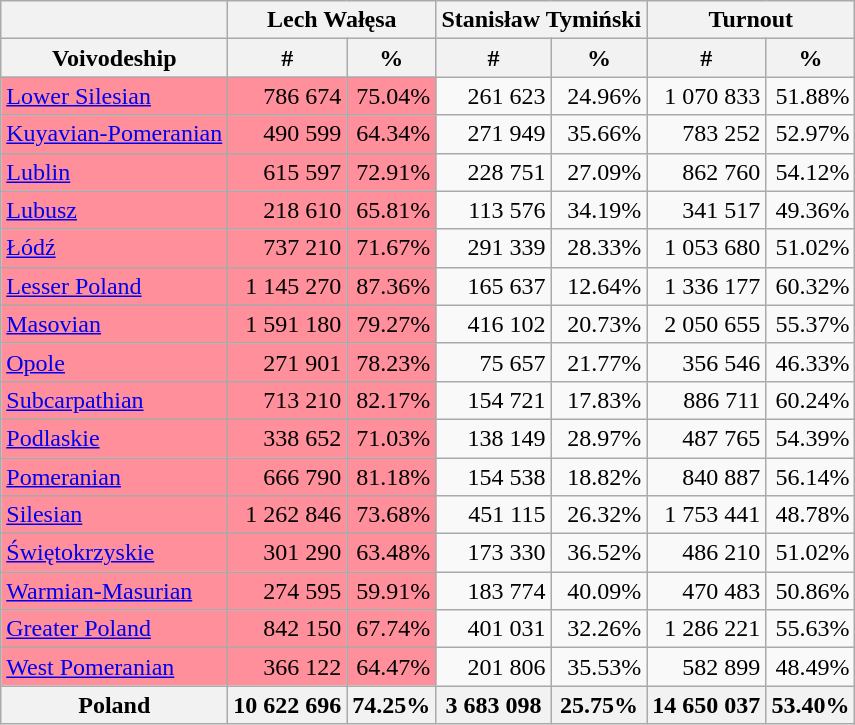<table class="wikitable sortable" style="text-align:right">
<tr>
<th></th>
<th align=center colspan=2>Lech Wałęsa</th>
<th align=center colspan=2>Stanisław Tymiński</th>
<th align=center colspan=2>Turnout</th>
</tr>
<tr>
<th align=center>Voivodeship</th>
<th align=center data-sort-type="number">#</th>
<th align=center data-sort-type="number">%</th>
<th align=center data-sort-type="number">#</th>
<th align=center data-sort-type="number">%</th>
<th align=center data-sort-type="number">#</th>
<th align=center data-sort-type="number">%</th>
</tr>
<tr>
<td align="left" style="background: #FF8F9B"><a href='#'>Lower Silesian</a></td>
<td style="background: #FF8F9B;">786 674</td>
<td style="background: #FF8F9B;">75.04%</td>
<td>261 623</td>
<td>24.96%</td>
<td>1 070 833</td>
<td>51.88%</td>
</tr>
<tr>
<td align="left" style="background: #FF8F9B"><a href='#'>Kuyavian-Pomeranian</a></td>
<td style="background: #FF8F9B;">490 599</td>
<td style="background: #FF8F9B;">64.34%</td>
<td>271 949</td>
<td>35.66%</td>
<td>783 252</td>
<td>52.97%</td>
</tr>
<tr>
<td align="left" style="background: #FF8F9B"><a href='#'>Lublin</a></td>
<td style="background: #FF8F9B;">615 597</td>
<td style="background: #FF8F9B;">72.91%</td>
<td>228 751</td>
<td>27.09%</td>
<td>862 760</td>
<td>54.12%</td>
</tr>
<tr>
<td align="left" style="background: #FF8F9B"><a href='#'>Lubusz</a></td>
<td style="background: #FF8F9B;">218 610</td>
<td style="background: #FF8F9B;">65.81%</td>
<td>113 576</td>
<td>34.19%</td>
<td>341 517</td>
<td>49.36%</td>
</tr>
<tr>
<td align="left" style="background: #FF8F9B"><a href='#'>Łódź</a></td>
<td style="background: #FF8F9B;">737 210</td>
<td style="background: #FF8F9B;">71.67%</td>
<td>291 339</td>
<td>28.33%</td>
<td>1 053 680</td>
<td>51.02%</td>
</tr>
<tr>
<td align="left" style="background: #FF8F9B"><a href='#'>Lesser Poland</a></td>
<td style="background: #FF8F9B;">1 145 270</td>
<td style="background: #FF8F9B;">87.36%</td>
<td>165 637</td>
<td>12.64%</td>
<td>1 336 177</td>
<td>60.32%</td>
</tr>
<tr>
<td align="left" style="background: #FF8F9B"><a href='#'>Masovian</a></td>
<td style="background: #FF8F9B;">1 591 180</td>
<td style="background: #FF8F9B;">79.27%</td>
<td>416 102</td>
<td>20.73%</td>
<td>2 050 655</td>
<td>55.37%</td>
</tr>
<tr>
<td align="left" style="background: #FF8F9B"><a href='#'>Opole</a></td>
<td style="background: #FF8F9B;">271 901</td>
<td style="background: #FF8F9B;">78.23%</td>
<td>75 657</td>
<td>21.77%</td>
<td>356 546</td>
<td>46.33%</td>
</tr>
<tr>
<td align="left" style="background: #FF8F9B"><a href='#'>Subcarpathian</a></td>
<td style="background: #FF8F9B;">713 210</td>
<td style="background: #FF8F9B;">82.17%</td>
<td>154 721</td>
<td>17.83%</td>
<td>886 711</td>
<td>60.24%</td>
</tr>
<tr>
<td align="left" style="background: #FF8F9B"><a href='#'>Podlaskie</a></td>
<td style="background: #FF8F9B;">338 652</td>
<td style="background: #FF8F9B;">71.03%</td>
<td>138 149</td>
<td>28.97%</td>
<td>487 765</td>
<td>54.39%</td>
</tr>
<tr>
<td align="left" style="background: #FF8F9B"><a href='#'>Pomeranian</a></td>
<td style="background: #FF8F9B;">666 790</td>
<td style="background: #FF8F9B;">81.18%</td>
<td>154 538</td>
<td>18.82%</td>
<td>840 887</td>
<td>56.14%</td>
</tr>
<tr>
<td align="left" style="background: #FF8F9B"><a href='#'>Silesian</a></td>
<td style="background: #FF8F9B;">1 262 846</td>
<td style="background: #FF8F9B;">73.68%</td>
<td>451 115</td>
<td>26.32%</td>
<td>1 753 441</td>
<td>48.78%</td>
</tr>
<tr>
<td align="left" style="background: #FF8F9B"><a href='#'>Świętokrzyskie</a></td>
<td style="background: #FF8F9B;">301 290</td>
<td style="background: #FF8F9B;">63.48%</td>
<td>173 330</td>
<td>36.52%</td>
<td>486 210</td>
<td>51.02%</td>
</tr>
<tr>
<td align="left" style="background: #FF8F9B"><a href='#'>Warmian-Masurian</a></td>
<td style="background: #FF8F9B;">274 595</td>
<td style="background: #FF8F9B;">59.91%</td>
<td>183 774</td>
<td>40.09%</td>
<td>470 483</td>
<td>50.86%</td>
</tr>
<tr>
<td align="left" style="background: #FF8F9B"><a href='#'>Greater Poland</a></td>
<td style="background: #FF8F9B;">842 150</td>
<td style="background: #FF8F9B;">67.74%</td>
<td>401 031</td>
<td>32.26%</td>
<td>1 286 221</td>
<td>55.63%</td>
</tr>
<tr>
<td align="left" style="background: #FF8F9B"><a href='#'>West Pomeranian</a></td>
<td style="background: #FF8F9B;">366 122</td>
<td style="background: #FF8F9B;">64.47%</td>
<td>201 806</td>
<td>35.53%</td>
<td>582 899</td>
<td>48.49%</td>
</tr>
<tr>
<th>Poland</th>
<th>10 622 696</th>
<th>74.25%</th>
<th>3 683 098</th>
<th>25.75%</th>
<th>14 650 037</th>
<th>53.40%</th>
</tr>
</table>
